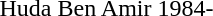<table>
<tr>
<td>Huda Ben Amir</td>
<td>1984-</td>
</tr>
</table>
